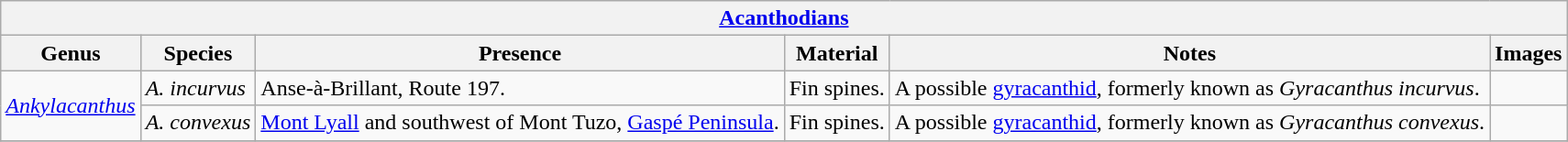<table class="wikitable" align="center">
<tr>
<th colspan="6" align="center"><strong><a href='#'>Acanthodians</a></strong></th>
</tr>
<tr>
<th>Genus</th>
<th>Species</th>
<th>Presence</th>
<th><strong>Material</strong></th>
<th>Notes</th>
<th>Images</th>
</tr>
<tr>
<td rowspan=2><em><a href='#'>Ankylacanthus</a></em></td>
<td><em>A. incurvus</em></td>
<td>Anse-à-Brillant, Route 197.</td>
<td>Fin spines.</td>
<td>A possible <a href='#'>gyracanthid</a>, formerly known as <em>Gyracanthus incurvus</em>.</td>
<td></td>
</tr>
<tr>
<td><em>A. convexus</em></td>
<td><a href='#'>Mont Lyall</a> and southwest of Mont Tuzo, <a href='#'>Gaspé Peninsula</a>.</td>
<td>Fin spines.</td>
<td>A possible <a href='#'>gyracanthid</a>, formerly known as <em>Gyracanthus convexus</em>.</td>
<td></td>
</tr>
<tr>
</tr>
</table>
